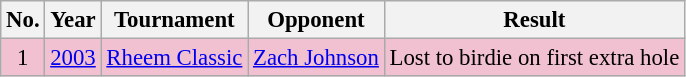<table class="wikitable" style="font-size:95%;">
<tr>
<th>No.</th>
<th>Year</th>
<th>Tournament</th>
<th>Opponent</th>
<th>Result</th>
</tr>
<tr style="background:#F2C1D1;">
<td align=center>1</td>
<td><a href='#'>2003</a></td>
<td><a href='#'>Rheem Classic</a></td>
<td> <a href='#'>Zach Johnson</a></td>
<td>Lost to birdie on first extra hole</td>
</tr>
</table>
